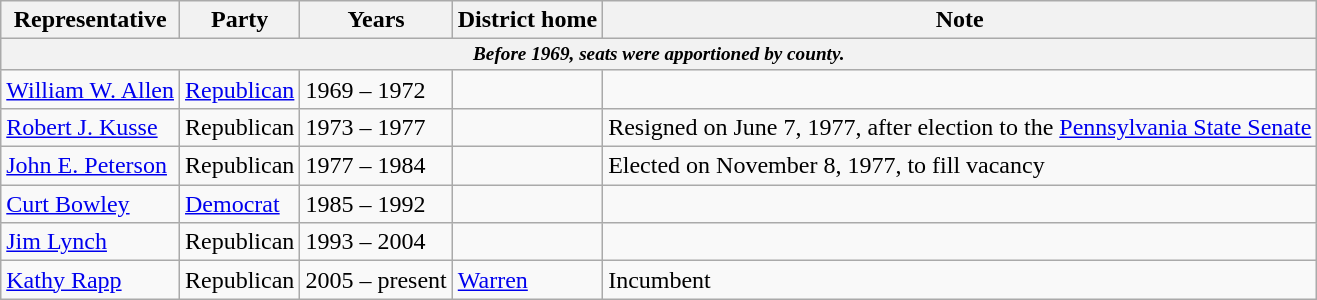<table class=wikitable>
<tr valign=bottom>
<th>Representative</th>
<th>Party</th>
<th>Years</th>
<th>District home</th>
<th>Note</th>
</tr>
<tr>
<th colspan=5 style="font-size: 80%;"><em>Before 1969, seats were apportioned by county.</em></th>
</tr>
<tr>
<td><a href='#'>William W. Allen</a></td>
<td><a href='#'>Republican</a></td>
<td>1969 – 1972</td>
<td></td>
<td></td>
</tr>
<tr>
<td><a href='#'>Robert J. Kusse</a></td>
<td>Republican</td>
<td>1973 – 1977</td>
<td></td>
<td>Resigned on June 7, 1977, after election to the <a href='#'>Pennsylvania State Senate</a></td>
</tr>
<tr>
<td><a href='#'>John E. Peterson</a></td>
<td>Republican</td>
<td>1977 – 1984</td>
<td></td>
<td>Elected on November 8, 1977, to fill vacancy</td>
</tr>
<tr>
<td><a href='#'>Curt Bowley</a></td>
<td><a href='#'>Democrat</a></td>
<td>1985 – 1992</td>
<td></td>
<td></td>
</tr>
<tr>
<td><a href='#'>Jim Lynch</a></td>
<td>Republican</td>
<td>1993 – 2004</td>
<td></td>
<td></td>
</tr>
<tr>
<td><a href='#'>Kathy Rapp</a></td>
<td>Republican</td>
<td>2005 – present</td>
<td><a href='#'>Warren</a></td>
<td>Incumbent</td>
</tr>
</table>
